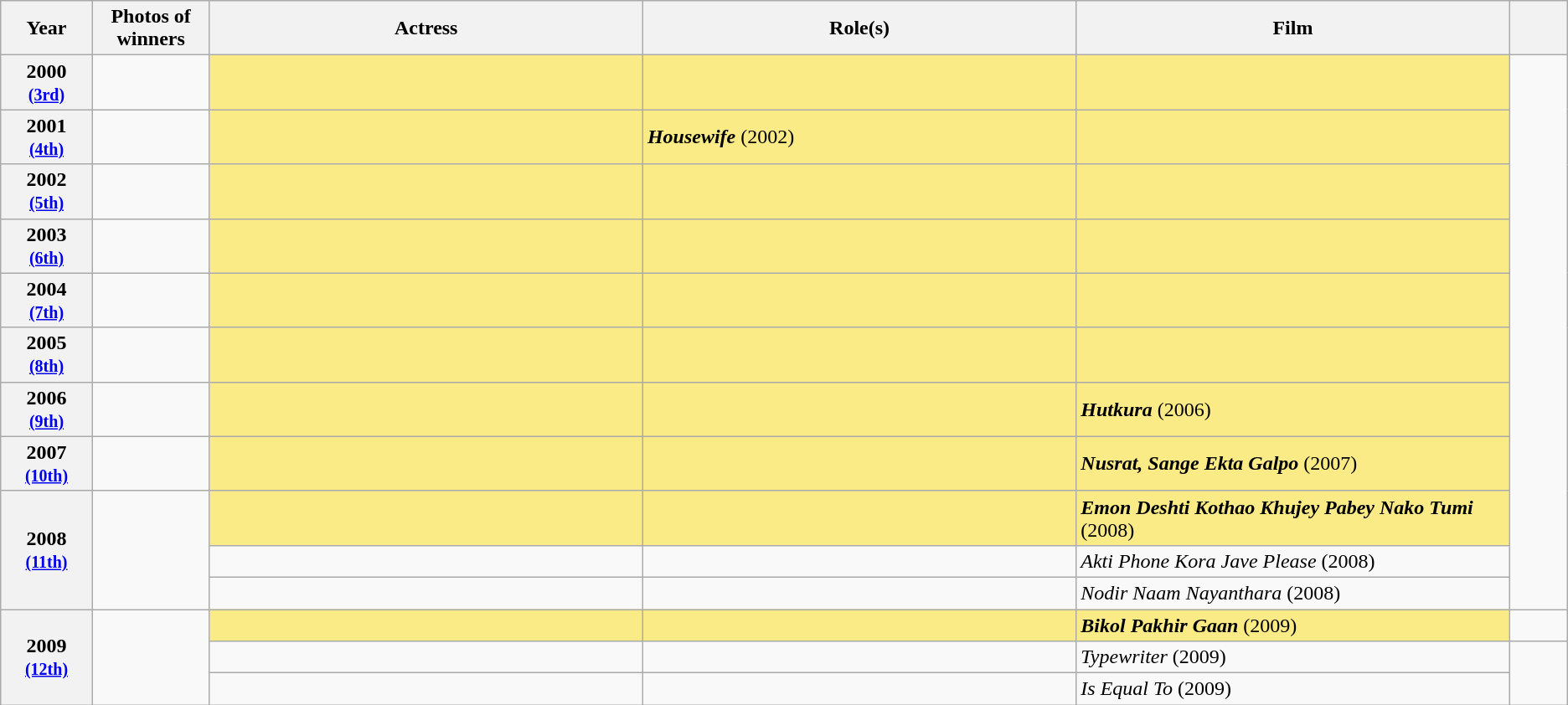<table class="wikitable sortable" style="text-align:left;">
<tr>
<th scope="col" style="width:3%; text-align:center;">Year</th>
<th scope="col" style="width:3%; text-align:center;">Photos of winners</th>
<th scope="col" style="width:15%;text-align:center;">Actress</th>
<th scope="col" style="width:15%;text-align:center;">Role(s)</th>
<th scope="col" style="width:15%;text-align:center;">Film</th>
<th scope="col" style="width:2%;" class="unsortable"></th>
</tr>
<tr>
<th scope="row" rowspan=1 style="text-align:center">2000 <br><small><a href='#'>(3rd)</a> </small></th>
<td rowspan=1 style="text-align:center"></td>
<td style="background:#FAEB86;"><strong></strong> </td>
<td style="background:#FAEB86;"></td>
<td style="background:#FAEB86;"></td>
</tr>
<tr>
<th scope="row" rowspan=1 style="text-align:center">2001 <br><small><a href='#'>(4th)</a> </small></th>
<td rowspan=1 style="text-align:center"></td>
<td style="background:#FAEB86;"><strong></strong> </td>
<td style="background:#FAEB86;"><strong><em>Housewife</em></strong> (2002)</td>
<td style="background:#FAEB86;"></td>
</tr>
<tr>
<th scope="row" rowspan=1 style="text-align:center">2002 <br><small><a href='#'>(5th)</a> </small></th>
<td rowspan=1 style="text-align:center"></td>
<td style="background:#FAEB86;"><strong></strong> </td>
<td style="background:#FAEB86;"></td>
<td style="background:#FAEB86;"></td>
</tr>
<tr>
<th scope="row" rowspan=1 style="text-align:center">2003 <br><small><a href='#'>(6th)</a> </small></th>
<td rowspan=1 style="text-align:center"></td>
<td style="background:#FAEB86;"><strong></strong> </td>
<td style="background:#FAEB86;"></td>
<td style="background:#FAEB86;"></td>
</tr>
<tr>
<th scope="row" rowspan=1 style="text-align:center">2004 <br><small><a href='#'>(7th)</a> </small></th>
<td rowspan=1 style="text-align:center"></td>
<td style="background:#FAEB86;"><strong></strong> </td>
<td style="background:#FAEB86;"></td>
<td style="background:#FAEB86;"></td>
</tr>
<tr>
<th scope="row" rowspan=1 style="text-align:center">2005 <br><small><a href='#'>(8th)</a> </small></th>
<td rowspan=1 style="text-align:center"></td>
<td style="background:#FAEB86;"><strong></strong> </td>
<td style="background:#FAEB86;"></td>
<td style="background:#FAEB86;"></td>
</tr>
<tr>
<th scope="row" rowspan=1 style="text-align:center">2006 <br><small><a href='#'>(9th)</a> </small></th>
<td rowspan=1 style="text-align:center"></td>
<td style="background:#FAEB86;"><strong></strong> </td>
<td style="background:#FAEB86;"><strong></strong></td>
<td style="background:#FAEB86;"><strong><em>Hutkura</em></strong> (2006)</td>
</tr>
<tr>
<th scope="row" rowspan=1 style="text-align:center">2007 <br><small><a href='#'>(10th)</a> </small></th>
<td rowspan=1 style="text-align:center"></td>
<td style="background:#FAEB86;"><strong></strong> </td>
<td style="background:#FAEB86;"><strong></strong></td>
<td style="background:#FAEB86;"><strong><em>Nusrat, Sange Ekta Galpo</em></strong> (2007)</td>
</tr>
<tr>
<th scope="row" rowspan=3 style="text-align:center">2008 <br><small><a href='#'>(11th)</a> </small></th>
<td rowspan=3 style="text-align:center"></td>
<td style="background:#FAEB86;"><strong></strong> </td>
<td style="background:#FAEB86;"><strong></strong></td>
<td style="background:#FAEB86;"><strong><em>Emon Deshti Kothao Khujey Pabey Nako Tumi</em></strong> (2008)</td>
</tr>
<tr>
<td></td>
<td></td>
<td><em>Akti Phone Kora Jave Please</em> (2008)</td>
</tr>
<tr>
<td></td>
<td></td>
<td><em>Nodir Naam Nayanthara</em> (2008)</td>
</tr>
<tr>
<th scope="row" rowspan=3 style="text-align:center">2009 <br><small><a href='#'>(12th)</a> </small></th>
<td rowspan=3 style="text-align:center"></td>
<td style="background:#FAEB86;"><strong></strong> </td>
<td style="background:#FAEB86;"><strong></strong></td>
<td style="background:#FAEB86;"><strong><em>Bikol Pakhir Gaan</em></strong> (2009)</td>
<td></td>
</tr>
<tr>
<td></td>
<td></td>
<td><em>Typewriter</em> (2009)</td>
</tr>
<tr>
<td></td>
<td></td>
<td><em>Is Equal To</em> (2009)</td>
</tr>
</table>
